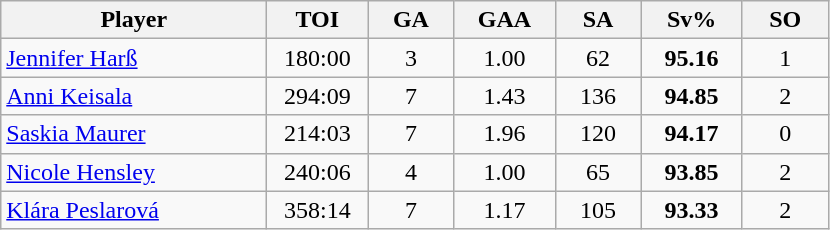<table class="wikitable sortable" style="text-align:center;">
<tr>
<th style="width:170px;">Player</th>
<th style="width:60px;">TOI</th>
<th style="width:50px;">GA</th>
<th style="width:60px;">GAA</th>
<th style="width:50px;">SA</th>
<th style="width:60px;">Sv%</th>
<th style="width:50px;">SO</th>
</tr>
<tr>
<td align=left> <a href='#'>Jennifer Harß</a></td>
<td>180:00</td>
<td>3</td>
<td>1.00</td>
<td>62</td>
<td><strong>95.16</strong></td>
<td>1</td>
</tr>
<tr>
<td align=left> <a href='#'>Anni Keisala</a></td>
<td>294:09</td>
<td>7</td>
<td>1.43</td>
<td>136</td>
<td><strong>94.85</strong></td>
<td>2</td>
</tr>
<tr>
<td align=left> <a href='#'>Saskia Maurer</a></td>
<td>214:03</td>
<td>7</td>
<td>1.96</td>
<td>120</td>
<td><strong>94.17</strong></td>
<td>0</td>
</tr>
<tr>
<td align=left> <a href='#'>Nicole Hensley</a></td>
<td>240:06</td>
<td>4</td>
<td>1.00</td>
<td>65</td>
<td><strong>93.85</strong></td>
<td>2</td>
</tr>
<tr>
<td align=left> <a href='#'>Klára Peslarová</a></td>
<td>358:14</td>
<td>7</td>
<td>1.17</td>
<td>105</td>
<td><strong>93.33</strong></td>
<td>2</td>
</tr>
</table>
